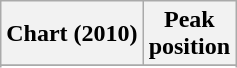<table class="wikitable sortable plainrowheaders">
<tr>
<th scope="col">Chart (2010)</th>
<th scope="col">Peak <br> position</th>
</tr>
<tr>
</tr>
<tr>
</tr>
<tr>
</tr>
<tr>
</tr>
</table>
